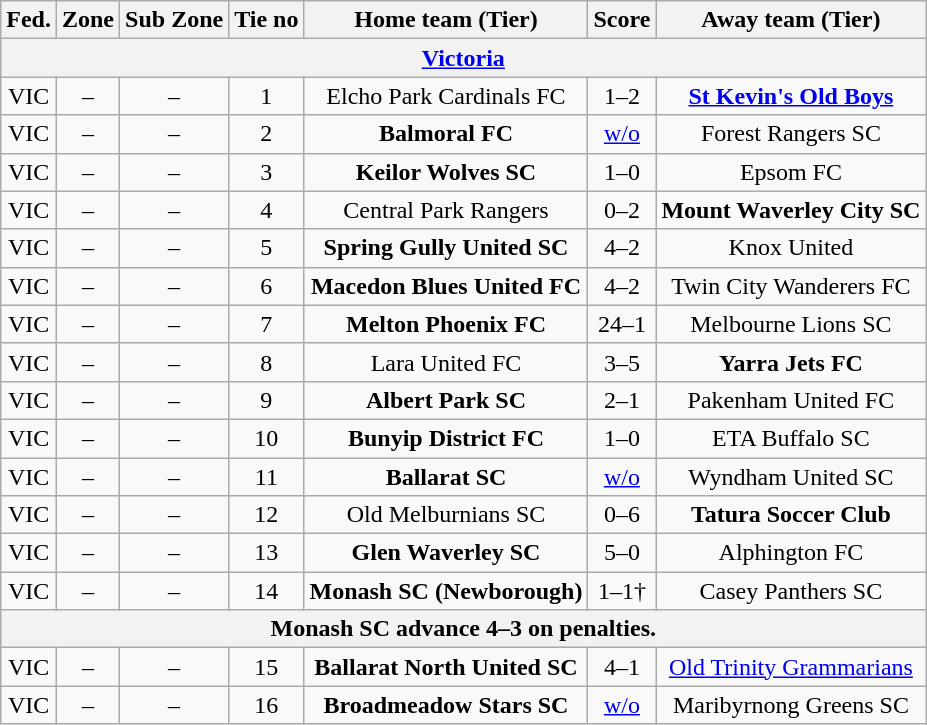<table class="wikitable" style="text-align:center">
<tr>
<th>Fed.</th>
<th>Zone</th>
<th>Sub Zone</th>
<th>Tie no</th>
<th>Home team (Tier)</th>
<th>Score</th>
<th>Away team (Tier)</th>
</tr>
<tr>
<th colspan=7><a href='#'>Victoria</a></th>
</tr>
<tr>
<td>VIC</td>
<td>–</td>
<td>–</td>
<td>1</td>
<td>Elcho Park Cardinals FC</td>
<td>1–2</td>
<td><strong><a href='#'>St Kevin's Old Boys</a></strong></td>
</tr>
<tr>
<td>VIC</td>
<td>–</td>
<td>–</td>
<td>2</td>
<td><strong>Balmoral FC</strong></td>
<td><a href='#'>w/o</a></td>
<td>Forest Rangers SC</td>
</tr>
<tr>
<td>VIC</td>
<td>–</td>
<td>–</td>
<td>3</td>
<td><strong>Keilor Wolves SC</strong></td>
<td>1–0</td>
<td>Epsom FC</td>
</tr>
<tr>
<td>VIC</td>
<td>–</td>
<td>–</td>
<td>4</td>
<td>Central Park Rangers</td>
<td>0–2</td>
<td><strong>Mount Waverley City SC</strong></td>
</tr>
<tr>
<td>VIC</td>
<td>–</td>
<td>–</td>
<td>5</td>
<td><strong>Spring Gully United SC</strong></td>
<td>4–2</td>
<td>Knox United</td>
</tr>
<tr>
<td>VIC</td>
<td>–</td>
<td>–</td>
<td>6</td>
<td><strong>Macedon Blues United FC</strong></td>
<td>4–2</td>
<td>Twin City Wanderers FC</td>
</tr>
<tr>
<td>VIC</td>
<td>–</td>
<td>–</td>
<td>7</td>
<td><strong>Melton Phoenix FC</strong></td>
<td>24–1</td>
<td>Melbourne Lions SC</td>
</tr>
<tr>
<td>VIC</td>
<td>–</td>
<td>–</td>
<td>8</td>
<td>Lara United FC</td>
<td>3–5</td>
<td><strong>Yarra Jets FC</strong></td>
</tr>
<tr>
<td>VIC</td>
<td>–</td>
<td>–</td>
<td>9</td>
<td><strong>Albert Park SC</strong></td>
<td>2–1</td>
<td>Pakenham United FC</td>
</tr>
<tr>
<td>VIC</td>
<td>–</td>
<td>–</td>
<td>10</td>
<td><strong>Bunyip District FC</strong></td>
<td>1–0</td>
<td>ETA Buffalo SC</td>
</tr>
<tr>
<td>VIC</td>
<td>–</td>
<td>–</td>
<td>11</td>
<td><strong>Ballarat SC</strong></td>
<td><a href='#'>w/o</a></td>
<td>Wyndham United SC</td>
</tr>
<tr>
<td>VIC</td>
<td>–</td>
<td>–</td>
<td>12</td>
<td>Old Melburnians SC</td>
<td>0–6</td>
<td><strong>Tatura Soccer Club</strong></td>
</tr>
<tr>
<td>VIC</td>
<td>–</td>
<td>–</td>
<td>13</td>
<td><strong>Glen Waverley SC</strong></td>
<td>5–0</td>
<td>Alphington FC</td>
</tr>
<tr>
<td>VIC</td>
<td>–</td>
<td>–</td>
<td>14</td>
<td><strong>Monash SC (Newborough)</strong></td>
<td>1–1†</td>
<td>Casey Panthers SC</td>
</tr>
<tr>
<th colspan=7>Monash SC advance 4–3 on penalties.</th>
</tr>
<tr>
<td>VIC</td>
<td>–</td>
<td>–</td>
<td>15</td>
<td><strong>Ballarat North United SC</strong></td>
<td>4–1</td>
<td><a href='#'>Old Trinity Grammarians</a></td>
</tr>
<tr>
<td>VIC</td>
<td>–</td>
<td>–</td>
<td>16</td>
<td><strong>Broadmeadow Stars SC</strong></td>
<td><a href='#'>w/o</a></td>
<td>Maribyrnong Greens SC</td>
</tr>
</table>
